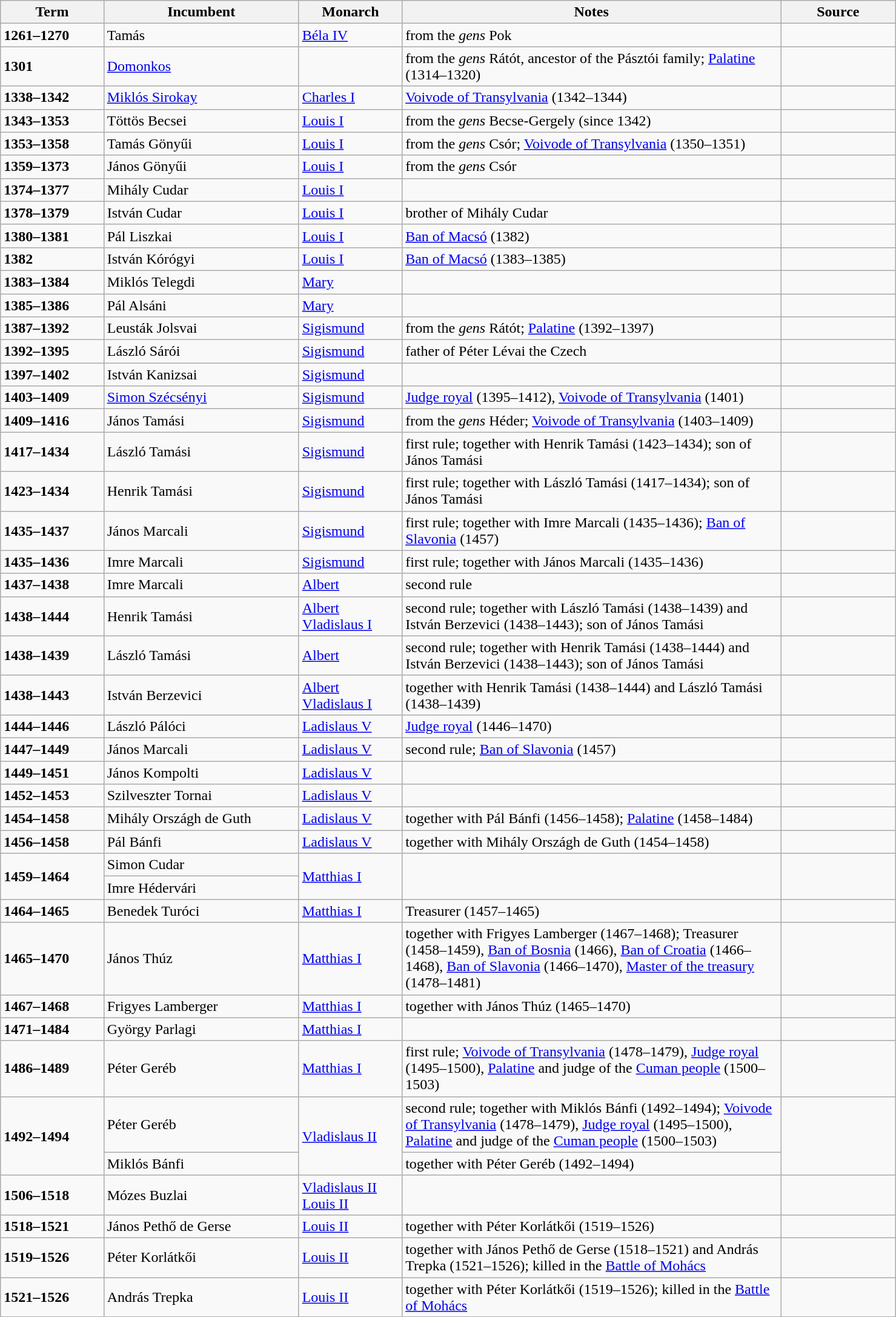<table class="wikitable" style="width: 78%">
<tr>
<th scope="col" width="9%">Term</th>
<th scope="col" width="17%">Incumbent</th>
<th scope="col" width="9%">Monarch</th>
<th scope="col" width="33%">Notes</th>
<th scope="col" width="10%">Source</th>
</tr>
<tr>
<td><strong>1261–1270</strong></td>
<td>Tamás</td>
<td><a href='#'>Béla IV</a></td>
<td>from the <em>gens</em> Pok</td>
<td></td>
</tr>
<tr>
<td><strong>1301</strong></td>
<td><a href='#'>Domonkos</a></td>
<td></td>
<td>from the <em>gens</em> Rátót, ancestor of the Pásztói family; <a href='#'>Palatine</a> (1314–1320)</td>
<td></td>
</tr>
<tr>
<td><strong>1338–1342</strong></td>
<td><a href='#'>Miklós Sirokay</a></td>
<td><a href='#'>Charles I</a></td>
<td><a href='#'>Voivode of Transylvania</a> (1342–1344)</td>
<td></td>
</tr>
<tr>
<td><strong>1343–1353</strong></td>
<td>Töttös Becsei</td>
<td><a href='#'>Louis I</a></td>
<td>from the <em>gens</em> Becse-Gergely (since 1342)</td>
<td></td>
</tr>
<tr>
<td><strong>1353–1358</strong></td>
<td>Tamás Gönyűi</td>
<td><a href='#'>Louis I</a></td>
<td>from the <em>gens</em> Csór; <a href='#'>Voivode of Transylvania</a> (1350–1351)</td>
<td></td>
</tr>
<tr>
<td><strong>1359–1373</strong></td>
<td>János Gönyűi</td>
<td><a href='#'>Louis I</a></td>
<td>from the <em>gens</em> Csór</td>
<td></td>
</tr>
<tr>
<td><strong>1374–1377</strong></td>
<td>Mihály Cudar</td>
<td><a href='#'>Louis I</a></td>
<td></td>
<td></td>
</tr>
<tr>
<td><strong>1378–1379</strong></td>
<td>István Cudar</td>
<td><a href='#'>Louis I</a></td>
<td>brother of Mihály Cudar</td>
<td></td>
</tr>
<tr>
<td><strong>1380–1381</strong></td>
<td>Pál Liszkai</td>
<td><a href='#'>Louis I</a></td>
<td><a href='#'>Ban of Macsó</a> (1382)</td>
<td></td>
</tr>
<tr>
<td><strong>1382</strong></td>
<td>István Kórógyi</td>
<td><a href='#'>Louis I</a></td>
<td><a href='#'>Ban of Macsó</a> (1383–1385)</td>
<td></td>
</tr>
<tr>
<td><strong>1383–1384</strong></td>
<td>Miklós Telegdi</td>
<td><a href='#'>Mary</a></td>
<td></td>
<td></td>
</tr>
<tr>
<td><strong>1385–1386</strong></td>
<td>Pál Alsáni</td>
<td><a href='#'>Mary</a></td>
<td></td>
<td></td>
</tr>
<tr>
<td><strong>1387–1392</strong></td>
<td>Leusták Jolsvai</td>
<td><a href='#'>Sigismund</a></td>
<td>from the <em>gens</em> Rátót; <a href='#'>Palatine</a> (1392–1397)</td>
<td></td>
</tr>
<tr>
<td><strong>1392–1395</strong></td>
<td>László Sárói</td>
<td><a href='#'>Sigismund</a></td>
<td>father of Péter Lévai the Czech</td>
<td></td>
</tr>
<tr>
<td><strong>1397–1402</strong></td>
<td>István Kanizsai</td>
<td><a href='#'>Sigismund</a></td>
<td></td>
<td></td>
</tr>
<tr>
<td><strong>1403–1409</strong></td>
<td><a href='#'>Simon Szécsényi</a></td>
<td><a href='#'>Sigismund</a></td>
<td><a href='#'>Judge royal</a> (1395–1412), <a href='#'>Voivode of Transylvania</a> (1401)</td>
<td></td>
</tr>
<tr>
<td><strong>1409–1416</strong></td>
<td>János Tamási</td>
<td><a href='#'>Sigismund</a></td>
<td>from the <em>gens</em> Héder; <a href='#'>Voivode of Transylvania</a> (1403–1409)</td>
<td></td>
</tr>
<tr>
<td><strong>1417–1434</strong></td>
<td>László Tamási</td>
<td><a href='#'>Sigismund</a></td>
<td>first rule; together with Henrik Tamási (1423–1434); son of János Tamási</td>
<td></td>
</tr>
<tr>
<td><strong>1423–1434</strong></td>
<td>Henrik Tamási</td>
<td><a href='#'>Sigismund</a></td>
<td>first rule; together with László Tamási (1417–1434); son of János Tamási</td>
<td></td>
</tr>
<tr>
<td><strong>1435–1437</strong></td>
<td>János Marcali</td>
<td><a href='#'>Sigismund</a></td>
<td>first rule; together with Imre Marcali (1435–1436); <a href='#'>Ban of Slavonia</a> (1457)</td>
<td></td>
</tr>
<tr>
<td><strong>1435–1436</strong></td>
<td>Imre Marcali</td>
<td><a href='#'>Sigismund</a></td>
<td>first rule; together with János Marcali (1435–1436)</td>
<td></td>
</tr>
<tr>
<td><strong>1437–1438</strong></td>
<td>Imre Marcali</td>
<td><a href='#'>Albert</a></td>
<td>second rule</td>
<td></td>
</tr>
<tr>
<td><strong>1438–1444</strong></td>
<td>Henrik Tamási</td>
<td><a href='#'>Albert</a><br><a href='#'>Vladislaus I</a></td>
<td>second rule; together with László Tamási (1438–1439) and István Berzevici (1438–1443); son of János Tamási</td>
<td></td>
</tr>
<tr>
<td><strong>1438–1439</strong></td>
<td>László Tamási</td>
<td><a href='#'>Albert</a></td>
<td>second rule; together with Henrik Tamási (1438–1444) and István Berzevici (1438–1443); son of János Tamási</td>
<td></td>
</tr>
<tr>
<td><strong>1438–1443</strong></td>
<td>István Berzevici</td>
<td><a href='#'>Albert</a><br><a href='#'>Vladislaus I</a></td>
<td>together with Henrik Tamási (1438–1444) and László Tamási (1438–1439)</td>
<td></td>
</tr>
<tr>
<td><strong>1444–1446</strong></td>
<td>László Pálóci</td>
<td><a href='#'>Ladislaus V</a></td>
<td><a href='#'>Judge royal</a> (1446–1470)</td>
<td></td>
</tr>
<tr>
<td><strong>1447–1449</strong></td>
<td>János Marcali</td>
<td><a href='#'>Ladislaus V</a></td>
<td>second rule; <a href='#'>Ban of Slavonia</a> (1457)</td>
<td></td>
</tr>
<tr>
<td><strong>1449–1451</strong></td>
<td>János Kompolti</td>
<td><a href='#'>Ladislaus V</a></td>
<td></td>
<td></td>
</tr>
<tr>
<td><strong>1452–1453</strong></td>
<td>Szilveszter Tornai</td>
<td><a href='#'>Ladislaus V</a></td>
<td></td>
<td></td>
</tr>
<tr>
<td><strong>1454–1458</strong></td>
<td>Mihály Országh de Guth</td>
<td><a href='#'>Ladislaus V</a></td>
<td>together with Pál Bánfi (1456–1458); <a href='#'>Palatine</a> (1458–1484)</td>
<td></td>
</tr>
<tr>
<td><strong>1456–1458</strong></td>
<td>Pál Bánfi</td>
<td><a href='#'>Ladislaus V</a></td>
<td>together with Mihály Országh de Guth (1454–1458)</td>
<td></td>
</tr>
<tr>
<td rowspan="2"><strong>1459–1464</strong></td>
<td>Simon Cudar</td>
<td rowspan="2"><a href='#'>Matthias I</a></td>
<td rowspan="2"></td>
<td rowspan="2"></td>
</tr>
<tr>
<td>Imre Hédervári</td>
</tr>
<tr>
<td><strong>1464–1465</strong></td>
<td>Benedek Turóci</td>
<td><a href='#'>Matthias I</a></td>
<td>Treasurer (1457–1465)</td>
<td></td>
</tr>
<tr>
<td><strong>1465–1470</strong></td>
<td>János Thúz</td>
<td><a href='#'>Matthias I</a></td>
<td>together with Frigyes Lamberger (1467–1468); Treasurer (1458–1459), <a href='#'>Ban of Bosnia</a> (1466), <a href='#'>Ban of Croatia</a> (1466–1468), <a href='#'>Ban of Slavonia</a> (1466–1470), <a href='#'>Master of the treasury</a> (1478–1481)</td>
<td></td>
</tr>
<tr>
<td><strong>1467–1468</strong></td>
<td>Frigyes Lamberger</td>
<td><a href='#'>Matthias I</a></td>
<td>together with János Thúz (1465–1470)</td>
<td></td>
</tr>
<tr>
<td><strong>1471–1484</strong></td>
<td>György Parlagi</td>
<td><a href='#'>Matthias I</a></td>
<td></td>
<td></td>
</tr>
<tr>
<td><strong>1486–1489</strong></td>
<td>Péter Geréb</td>
<td><a href='#'>Matthias I</a></td>
<td>first rule; <a href='#'>Voivode of Transylvania</a> (1478–1479), <a href='#'>Judge royal</a> (1495–1500), <a href='#'>Palatine</a> and judge of the <a href='#'>Cuman people</a> (1500–1503)</td>
<td></td>
</tr>
<tr>
<td rowspan="2"><strong>1492–1494</strong></td>
<td>Péter Geréb</td>
<td rowspan="2"><a href='#'>Vladislaus II</a></td>
<td>second rule; together with Miklós Bánfi (1492–1494); <a href='#'>Voivode of Transylvania</a> (1478–1479), <a href='#'>Judge royal</a> (1495–1500), <a href='#'>Palatine</a> and judge of the <a href='#'>Cuman people</a> (1500–1503)</td>
<td rowspan="2"></td>
</tr>
<tr>
<td>Miklós Bánfi</td>
<td>together with Péter Geréb (1492–1494)</td>
</tr>
<tr>
<td><strong>1506–1518</strong></td>
<td>Mózes Buzlai</td>
<td><a href='#'>Vladislaus II</a><br><a href='#'>Louis II</a></td>
<td></td>
<td></td>
</tr>
<tr>
<td><strong>1518–1521</strong></td>
<td>János Pethő de Gerse</td>
<td><a href='#'>Louis II</a></td>
<td>together with Péter Korlátkői (1519–1526)</td>
<td></td>
</tr>
<tr>
<td><strong>1519–1526</strong></td>
<td>Péter Korlátkői</td>
<td><a href='#'>Louis II</a></td>
<td>together with János Pethő de Gerse (1518–1521) and András Trepka (1521–1526); killed in the <a href='#'>Battle of Mohács</a></td>
<td></td>
</tr>
<tr>
<td><strong>1521–1526</strong></td>
<td>András Trepka</td>
<td><a href='#'>Louis II</a></td>
<td>together with Péter Korlátkői (1519–1526); killed in the <a href='#'>Battle of Mohács</a></td>
<td></td>
</tr>
</table>
